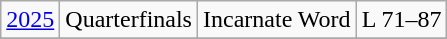<table class="wikitable" style="text-align:center">
<tr>
<td><a href='#'>2025</a></td>
<td>Quarterfinals</td>
<td>Incarnate Word</td>
<td>L 71–87</td>
</tr>
<tr>
</tr>
</table>
